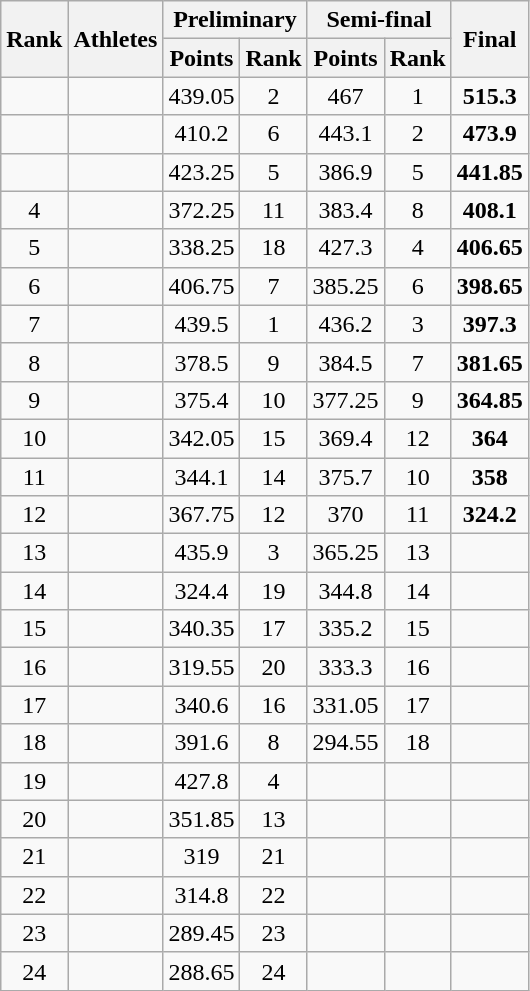<table class="wikitable" style="text-align:center">
<tr>
<th rowspan="2">Rank</th>
<th rowspan="2">Athletes</th>
<th colspan="2">Preliminary</th>
<th colspan="2">Semi-final</th>
<th rowspan="2">Final</th>
</tr>
<tr>
<th>Points</th>
<th>Rank</th>
<th>Points</th>
<th>Rank</th>
</tr>
<tr>
<td></td>
<td align=left></td>
<td>439.05</td>
<td>2</td>
<td>467</td>
<td>1</td>
<td><strong>515.3</strong></td>
</tr>
<tr>
<td></td>
<td align=left></td>
<td>410.2</td>
<td>6</td>
<td>443.1</td>
<td>2</td>
<td><strong>473.9</strong></td>
</tr>
<tr>
<td></td>
<td align=left></td>
<td>423.25</td>
<td>5</td>
<td>386.9</td>
<td>5</td>
<td><strong>441.85</strong></td>
</tr>
<tr>
<td>4</td>
<td align=left></td>
<td>372.25</td>
<td>11</td>
<td>383.4</td>
<td>8</td>
<td><strong>408.1</strong></td>
</tr>
<tr>
<td>5</td>
<td align=left></td>
<td>338.25</td>
<td>18</td>
<td>427.3</td>
<td>4</td>
<td><strong>406.65</strong></td>
</tr>
<tr>
<td>6</td>
<td align=left></td>
<td>406.75</td>
<td>7</td>
<td>385.25</td>
<td>6</td>
<td><strong>398.65</strong></td>
</tr>
<tr>
<td>7</td>
<td align=left></td>
<td>439.5</td>
<td>1</td>
<td>436.2</td>
<td>3</td>
<td><strong>397.3</strong></td>
</tr>
<tr>
<td>8</td>
<td align=left></td>
<td>378.5</td>
<td>9</td>
<td>384.5</td>
<td>7</td>
<td><strong>381.65</strong></td>
</tr>
<tr>
<td>9</td>
<td align=left></td>
<td>375.4</td>
<td>10</td>
<td>377.25</td>
<td>9</td>
<td><strong>364.85</strong></td>
</tr>
<tr>
<td>10</td>
<td align=left></td>
<td>342.05</td>
<td>15</td>
<td>369.4</td>
<td>12</td>
<td><strong>364</strong></td>
</tr>
<tr>
<td>11</td>
<td align=left></td>
<td>344.1</td>
<td>14</td>
<td>375.7</td>
<td>10</td>
<td><strong>358</strong></td>
</tr>
<tr>
<td>12</td>
<td align=left></td>
<td>367.75</td>
<td>12</td>
<td>370</td>
<td>11</td>
<td><strong>324.2</strong></td>
</tr>
<tr>
<td>13</td>
<td align=left></td>
<td>435.9</td>
<td>3</td>
<td>365.25</td>
<td>13</td>
<td></td>
</tr>
<tr>
<td>14</td>
<td align=left></td>
<td>324.4</td>
<td>19</td>
<td>344.8</td>
<td>14</td>
<td></td>
</tr>
<tr>
<td>15</td>
<td align=left></td>
<td>340.35</td>
<td>17</td>
<td>335.2</td>
<td>15</td>
<td></td>
</tr>
<tr>
<td>16</td>
<td align=left></td>
<td>319.55</td>
<td>20</td>
<td>333.3</td>
<td>16</td>
<td></td>
</tr>
<tr>
<td>17</td>
<td align=left></td>
<td>340.6</td>
<td>16</td>
<td>331.05</td>
<td>17</td>
<td></td>
</tr>
<tr>
<td>18</td>
<td align=left></td>
<td>391.6</td>
<td>8</td>
<td>294.55</td>
<td>18</td>
<td></td>
</tr>
<tr>
<td>19</td>
<td align=left></td>
<td>427.8</td>
<td>4</td>
<td></td>
<td></td>
<td></td>
</tr>
<tr>
<td>20</td>
<td align=left></td>
<td>351.85</td>
<td>13</td>
<td></td>
<td></td>
<td></td>
</tr>
<tr>
<td>21</td>
<td align=left></td>
<td>319</td>
<td>21</td>
<td></td>
<td></td>
<td></td>
</tr>
<tr>
<td>22</td>
<td align=left></td>
<td>314.8</td>
<td>22</td>
<td></td>
<td></td>
<td></td>
</tr>
<tr>
<td>23</td>
<td align=left></td>
<td>289.45</td>
<td>23</td>
<td></td>
<td></td>
<td></td>
</tr>
<tr>
<td>24</td>
<td align=left></td>
<td>288.65</td>
<td>24</td>
<td></td>
<td></td>
<td></td>
</tr>
</table>
